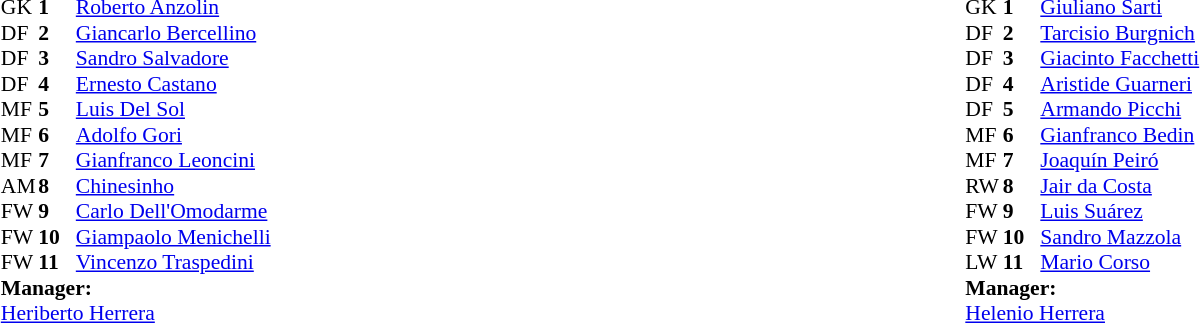<table width="100%">
<tr>
<td valign="top" width="50%"><br><table style="font-size: 90%" cellspacing="0" cellpadding="0" align=center>
<tr>
<th width="25"></th>
<th width="25"></th>
</tr>
<tr>
<td>GK</td>
<td><strong>1</strong></td>
<td> <a href='#'>Roberto Anzolin</a></td>
</tr>
<tr>
<td>DF</td>
<td><strong>2</strong></td>
<td> <a href='#'>Giancarlo Bercellino</a></td>
</tr>
<tr>
<td>DF</td>
<td><strong>3</strong></td>
<td> <a href='#'>Sandro Salvadore</a></td>
</tr>
<tr>
<td>DF</td>
<td><strong>4</strong></td>
<td> <a href='#'>Ernesto Castano</a></td>
</tr>
<tr>
<td>MF</td>
<td><strong>5</strong></td>
<td> <a href='#'>Luis Del Sol</a></td>
<td></td>
</tr>
<tr>
<td>MF</td>
<td><strong>6</strong></td>
<td> <a href='#'>Adolfo Gori</a></td>
</tr>
<tr>
<td>MF</td>
<td><strong>7</strong></td>
<td> <a href='#'>Gianfranco Leoncini</a></td>
</tr>
<tr>
<td>AM</td>
<td><strong>8</strong></td>
<td> <a href='#'>Chinesinho</a></td>
</tr>
<tr>
<td>FW</td>
<td><strong>9</strong></td>
<td> <a href='#'>Carlo Dell'Omodarme</a></td>
</tr>
<tr>
<td>FW</td>
<td><strong>10</strong></td>
<td> <a href='#'>Giampaolo Menichelli</a></td>
</tr>
<tr>
<td>FW</td>
<td><strong>11</strong></td>
<td> <a href='#'>Vincenzo Traspedini</a></td>
</tr>
<tr>
<td colspan=4><strong>Manager:</strong></td>
</tr>
<tr>
<td colspan="4"> <a href='#'>Heriberto Herrera</a></td>
</tr>
</table>
</td>
<td valign="top" width="50%"><br><table style="font-size: 90%" cellspacing="0" cellpadding="0" align=center>
<tr>
<td colspan="4"></td>
</tr>
<tr>
<th width="25"></th>
<th width="25"></th>
</tr>
<tr>
<td>GK</td>
<td><strong>1</strong></td>
<td> <a href='#'>Giuliano Sarti</a></td>
</tr>
<tr>
<td>DF</td>
<td><strong>2</strong></td>
<td> <a href='#'>Tarcisio Burgnich</a></td>
<td></td>
</tr>
<tr>
<td>DF</td>
<td><strong>3</strong></td>
<td> <a href='#'>Giacinto Facchetti</a></td>
</tr>
<tr>
<td>DF</td>
<td><strong>4</strong></td>
<td> <a href='#'>Aristide Guarneri</a></td>
</tr>
<tr>
<td>DF</td>
<td><strong>5</strong></td>
<td> <a href='#'>Armando Picchi</a></td>
</tr>
<tr>
<td>MF</td>
<td><strong>6</strong></td>
<td> <a href='#'>Gianfranco Bedin</a></td>
</tr>
<tr>
<td>MF</td>
<td><strong>7</strong></td>
<td> <a href='#'>Joaquín Peiró</a></td>
</tr>
<tr>
<td>RW</td>
<td><strong>8</strong></td>
<td> <a href='#'>Jair da Costa</a></td>
</tr>
<tr>
<td>FW</td>
<td><strong>9</strong></td>
<td><a href='#'>Luis Suárez</a></td>
</tr>
<tr>
<td>FW</td>
<td><strong>10</strong></td>
<td> <a href='#'>Sandro Mazzola</a></td>
</tr>
<tr>
<td>LW</td>
<td><strong>11</strong></td>
<td> <a href='#'>Mario Corso</a></td>
</tr>
<tr>
<td colspan=4><strong>Manager:</strong></td>
</tr>
<tr>
<td colspan="4"> <a href='#'>Helenio Herrera</a></td>
</tr>
</table>
</td>
</tr>
</table>
